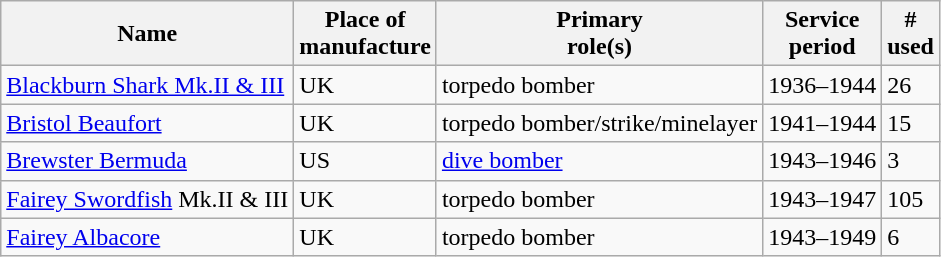<table class="wikitable sortable">
<tr>
<th>Name</th>
<th>Place of<br>manufacture</th>
<th>Primary<br>role(s)</th>
<th>Service<br>period</th>
<th>#<br>used</th>
</tr>
<tr>
<td><a href='#'>Blackburn Shark Mk.II & III</a></td>
<td>UK</td>
<td>torpedo bomber</td>
<td>1936–1944</td>
<td>26</td>
</tr>
<tr>
<td><a href='#'>Bristol Beaufort</a></td>
<td>UK</td>
<td>torpedo bomber/strike/minelayer</td>
<td>1941–1944</td>
<td>15</td>
</tr>
<tr>
<td><a href='#'>Brewster Bermuda</a></td>
<td>US</td>
<td><a href='#'>dive bomber</a></td>
<td>1943–1946</td>
<td>3</td>
</tr>
<tr>
<td><a href='#'>Fairey Swordfish</a> Mk.II & III</td>
<td>UK</td>
<td>torpedo bomber</td>
<td>1943–1947</td>
<td>105</td>
</tr>
<tr>
<td><a href='#'>Fairey Albacore</a></td>
<td>UK</td>
<td>torpedo bomber</td>
<td>1943–1949</td>
<td>6</td>
</tr>
</table>
